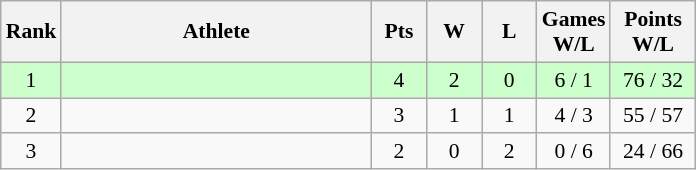<table class="wikitable" style="text-align: center; font-size:90% ">
<tr>
<th width="20">Rank</th>
<th width="200">Athlete</th>
<th width="30">Pts</th>
<th width="30">W</th>
<th width="30">L</th>
<th width="40">Games<br>W/L</th>
<th width="50">Points<br>W/L</th>
</tr>
<tr bgcolor=#ccffcc>
<td>1</td>
<td align=left></td>
<td>4</td>
<td>2</td>
<td>0</td>
<td>6 / 1</td>
<td>76 / 32</td>
</tr>
<tr>
<td>2</td>
<td align=left></td>
<td>3</td>
<td>1</td>
<td>1</td>
<td>4 / 3</td>
<td>55 / 57</td>
</tr>
<tr>
<td>3</td>
<td align=left></td>
<td>2</td>
<td>0</td>
<td>2</td>
<td>0 / 6</td>
<td>24 / 66</td>
</tr>
</table>
